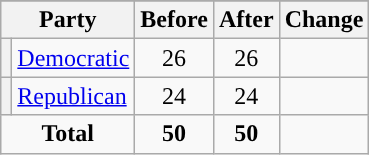<table class="wikitable" style="text-align:center;">
<tr>
</tr>
<tr>
<th colspan=2>Party</th>
<th>Before</th>
<th>After</th>
<th>Change</th>
</tr>
<tr>
<th style="background-color:"></th>
<td style="text-align:left;"><a href='#'>Democratic</a></td>
<td>26</td>
<td>26</td>
<td></td>
</tr>
<tr>
<th style="background-color:"></th>
<td style="text-align:left;"><a href='#'>Republican</a></td>
<td>24</td>
<td>24</td>
<td></td>
</tr>
<tr>
<td colspan=2><strong>Total</strong></td>
<td><strong>50</strong></td>
<td><strong>50</strong></td>
<td></td>
</tr>
</table>
